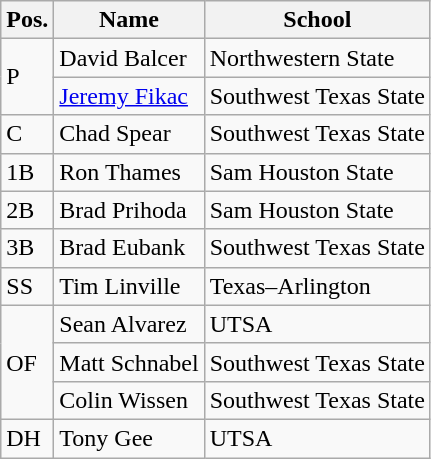<table class=wikitable>
<tr>
<th>Pos.</th>
<th>Name</th>
<th>School</th>
</tr>
<tr>
<td rowspan=2>P</td>
<td>David Balcer</td>
<td>Northwestern State</td>
</tr>
<tr>
<td><a href='#'>Jeremy Fikac</a></td>
<td>Southwest Texas State</td>
</tr>
<tr>
<td>C</td>
<td>Chad Spear</td>
<td>Southwest Texas State</td>
</tr>
<tr>
<td>1B</td>
<td>Ron Thames</td>
<td>Sam Houston State</td>
</tr>
<tr>
<td>2B</td>
<td>Brad Prihoda</td>
<td>Sam Houston State</td>
</tr>
<tr>
<td>3B</td>
<td>Brad Eubank</td>
<td>Southwest Texas State</td>
</tr>
<tr>
<td>SS</td>
<td>Tim Linville</td>
<td>Texas–Arlington</td>
</tr>
<tr>
<td rowspan=3>OF</td>
<td>Sean Alvarez</td>
<td>UTSA</td>
</tr>
<tr>
<td>Matt Schnabel</td>
<td>Southwest Texas State</td>
</tr>
<tr>
<td>Colin Wissen</td>
<td>Southwest Texas State</td>
</tr>
<tr>
<td>DH</td>
<td>Tony Gee</td>
<td>UTSA</td>
</tr>
</table>
